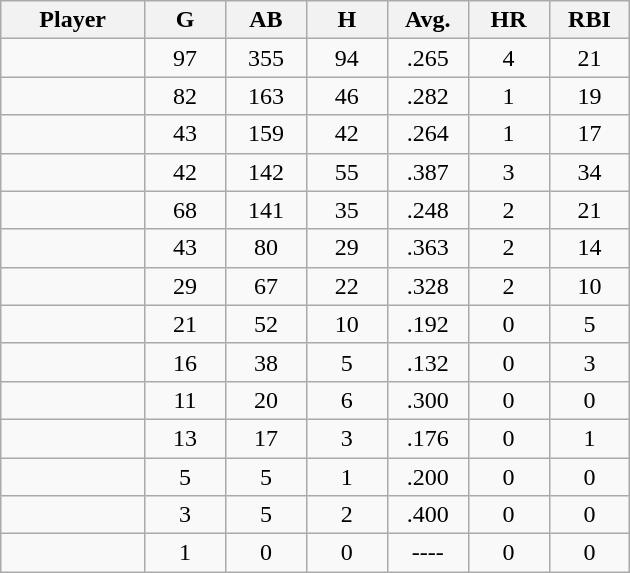<table class="wikitable sortable">
<tr>
<th bgcolor="#DDDDFF" width="16%">Player</th>
<th bgcolor="#DDDDFF" width="9%">G</th>
<th bgcolor="#DDDDFF" width="9%">AB</th>
<th bgcolor="#DDDDFF" width="9%">H</th>
<th bgcolor="#DDDDFF" width="9%">Avg.</th>
<th bgcolor="#DDDDFF" width="9%">HR</th>
<th bgcolor="#DDDDFF" width="9%">RBI</th>
</tr>
<tr align="center">
<td></td>
<td>97</td>
<td>355</td>
<td>94</td>
<td>.265</td>
<td>4</td>
<td>21</td>
</tr>
<tr align="center">
<td></td>
<td>82</td>
<td>163</td>
<td>46</td>
<td>.282</td>
<td>1</td>
<td>19</td>
</tr>
<tr align="center">
<td></td>
<td>43</td>
<td>159</td>
<td>42</td>
<td>.264</td>
<td>1</td>
<td>17</td>
</tr>
<tr align="center">
<td></td>
<td>42</td>
<td>142</td>
<td>55</td>
<td>.387</td>
<td>3</td>
<td>34</td>
</tr>
<tr align="center">
<td></td>
<td>68</td>
<td>141</td>
<td>35</td>
<td>.248</td>
<td>2</td>
<td>21</td>
</tr>
<tr align="center">
<td></td>
<td>43</td>
<td>80</td>
<td>29</td>
<td>.363</td>
<td>2</td>
<td>14</td>
</tr>
<tr align="center">
<td></td>
<td>29</td>
<td>67</td>
<td>22</td>
<td>.328</td>
<td>2</td>
<td>10</td>
</tr>
<tr align="center">
<td></td>
<td>21</td>
<td>52</td>
<td>10</td>
<td>.192</td>
<td>0</td>
<td>5</td>
</tr>
<tr align="center">
<td></td>
<td>16</td>
<td>38</td>
<td>5</td>
<td>.132</td>
<td>0</td>
<td>3</td>
</tr>
<tr align="center">
<td></td>
<td>11</td>
<td>20</td>
<td>6</td>
<td>.300</td>
<td>0</td>
<td>0</td>
</tr>
<tr align="center">
<td></td>
<td>13</td>
<td>17</td>
<td>3</td>
<td>.176</td>
<td>0</td>
<td>1</td>
</tr>
<tr align="center">
<td></td>
<td>5</td>
<td>5</td>
<td>1</td>
<td>.200</td>
<td>0</td>
<td>0</td>
</tr>
<tr align="center">
<td></td>
<td>3</td>
<td>5</td>
<td>2</td>
<td>.400</td>
<td>0</td>
<td>0</td>
</tr>
<tr align="center">
<td></td>
<td>1</td>
<td>0</td>
<td>0</td>
<td>----</td>
<td>0</td>
<td>0</td>
</tr>
</table>
